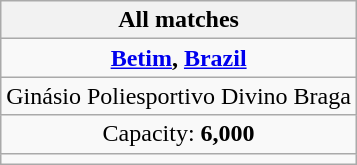<table class="wikitable" style="text-align:center">
<tr>
<th>All matches</th>
</tr>
<tr>
<td> <strong><a href='#'>Betim</a>, <a href='#'>Brazil</a></strong></td>
</tr>
<tr>
<td>Ginásio Poliesportivo Divino Braga</td>
</tr>
<tr>
<td>Capacity: <strong>6,000</strong></td>
</tr>
<tr>
<td></td>
</tr>
</table>
